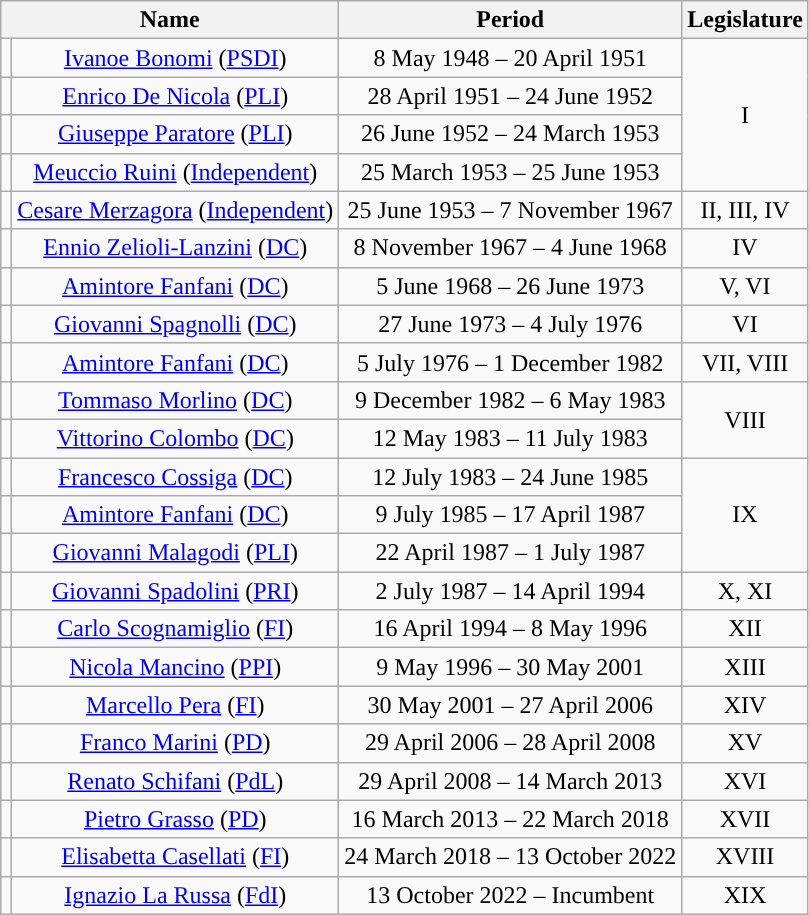<table class="wikitable">
<tr>
<th colspan=2>Name</th>
<th>Period</th>
<th>Legislature</th>
</tr>
<tr align=center>
<td style="background:"></td>
<td><a href='#'>Ivanoe Bonomi</a> (<a href='#'>PSDI</a>)</td>
<td>8 May 1948 – 20 April 1951</td>
<td rowspan=4>I</td>
</tr>
<tr align=center>
<td style="background:"></td>
<td><a href='#'>Enrico De Nicola</a> (<a href='#'>PLI</a>)</td>
<td>28 April 1951 – 24 June 1952</td>
</tr>
<tr align=center>
<td style="background:"></td>
<td><a href='#'>Giuseppe Paratore</a> (<a href='#'>PLI</a>)</td>
<td>26 June 1952 – 24 March 1953</td>
</tr>
<tr align=center>
<td style="background:"></td>
<td><a href='#'>Meuccio Ruini</a> (<a href='#'>Independent</a>)</td>
<td>25 March 1953 – 25 June 1953</td>
</tr>
<tr align=center>
<td style="background:"></td>
<td><a href='#'>Cesare Merzagora</a> (<a href='#'>Independent</a>)</td>
<td>25 June 1953 – 7 November 1967</td>
<td>II, III, IV</td>
</tr>
<tr align=center>
<td style="background:"></td>
<td><a href='#'>Ennio Zelioli-Lanzini</a> (<a href='#'>DC</a>)</td>
<td>8 November 1967 – 4 June 1968</td>
<td>IV</td>
</tr>
<tr align=center>
<td style="background:"></td>
<td><a href='#'>Amintore Fanfani</a> (<a href='#'>DC</a>)</td>
<td>5 June 1968 – 26 June 1973</td>
<td>V, VI</td>
</tr>
<tr align=center>
<td style="background:"></td>
<td><a href='#'>Giovanni Spagnolli</a> (<a href='#'>DC</a>)</td>
<td>27 June 1973 – 4 July 1976</td>
<td>VI</td>
</tr>
<tr align=center>
<td style="background:"></td>
<td><a href='#'>Amintore Fanfani</a> (<a href='#'>DC</a>)</td>
<td>5 July 1976 – 1 December 1982</td>
<td>VII, VIII</td>
</tr>
<tr align=center>
<td style="background:"></td>
<td><a href='#'>Tommaso Morlino</a> (<a href='#'>DC</a>)</td>
<td>9 December 1982 – 6 May 1983</td>
<td rowspan=2>VIII</td>
</tr>
<tr align=center>
<td style="background:"></td>
<td><a href='#'>Vittorino Colombo</a> (<a href='#'>DC</a>)</td>
<td>12 May 1983 – 11 July 1983</td>
</tr>
<tr align=center>
<td style="background:"></td>
<td><a href='#'>Francesco Cossiga</a> (<a href='#'>DC</a>)</td>
<td>12 July 1983 – 24 June 1985</td>
<td rowspan=3>IX</td>
</tr>
<tr align=center>
<td style="background:"></td>
<td><a href='#'>Amintore Fanfani</a> (<a href='#'>DC</a>)</td>
<td>9 July 1985 – 17 April 1987</td>
</tr>
<tr align=center>
<td style="background:"></td>
<td><a href='#'>Giovanni Malagodi</a> (<a href='#'>PLI</a>)</td>
<td>22 April 1987 – 1 July 1987</td>
</tr>
<tr align=center>
<td style="background:"></td>
<td><a href='#'>Giovanni Spadolini</a> (<a href='#'>PRI</a>)</td>
<td>2 July 1987 – 14 April 1994</td>
<td>X, XI</td>
</tr>
<tr align=center>
<td style="background:"></td>
<td><a href='#'>Carlo Scognamiglio</a> (<a href='#'>FI</a>)</td>
<td>16 April 1994 – 8 May 1996</td>
<td>XII</td>
</tr>
<tr align=center>
<td style="background:"></td>
<td><a href='#'>Nicola Mancino</a> (<a href='#'>PPI</a>)</td>
<td>9 May 1996 – 30 May 2001</td>
<td>XIII</td>
</tr>
<tr align=center>
<td style="background:"></td>
<td><a href='#'>Marcello Pera</a> (<a href='#'>FI</a>)</td>
<td>30 May 2001 – 27 April 2006</td>
<td>XIV</td>
</tr>
<tr align=center>
<td style="background:"></td>
<td><a href='#'>Franco Marini</a> (<a href='#'>PD</a>)</td>
<td>29 April 2006 – 28 April 2008</td>
<td>XV</td>
</tr>
<tr align=center>
<td style="background:"></td>
<td><a href='#'>Renato Schifani</a> (<a href='#'>PdL</a>)</td>
<td>29 April 2008 – 14 March 2013</td>
<td>XVI</td>
</tr>
<tr align=center>
<td style="background:"></td>
<td><a href='#'>Pietro Grasso</a> (<a href='#'>PD</a>)</td>
<td>16 March 2013 – 22 March 2018</td>
<td>XVII</td>
</tr>
<tr align=center>
<td style="background:"></td>
<td><a href='#'>Elisabetta Casellati</a> (<a href='#'>FI</a>)</td>
<td>24 March 2018 – 13 October 2022</td>
<td>XVIII</td>
</tr>
<tr align=center>
<td style="background:"></td>
<td><a href='#'>Ignazio La Russa</a> (<a href='#'>FdI</a>)</td>
<td>13 October 2022 – Incumbent</td>
<td>XIX</td>
</tr>
</table>
